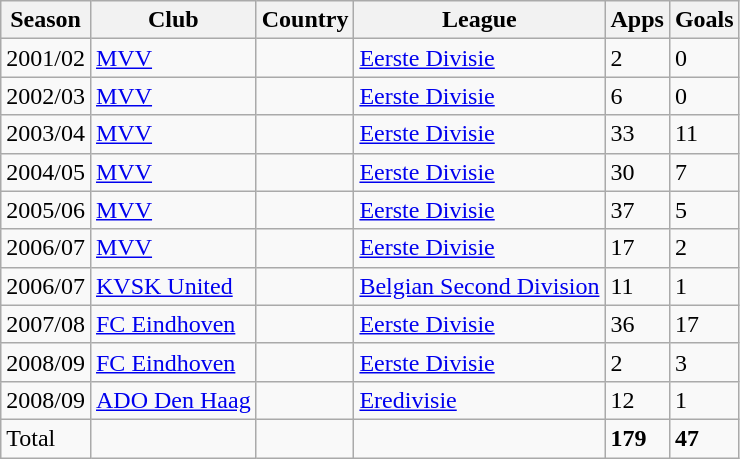<table class="wikitable" border="1">
<tr ---->
<th>Season</th>
<th>Club</th>
<th>Country</th>
<th>League</th>
<th>Apps</th>
<th>Goals</th>
</tr>
<tr>
<td>2001/02</td>
<td><a href='#'>MVV</a></td>
<td></td>
<td><a href='#'>Eerste Divisie</a></td>
<td>2</td>
<td>0</td>
</tr>
<tr>
<td>2002/03</td>
<td><a href='#'>MVV</a></td>
<td></td>
<td><a href='#'>Eerste Divisie</a></td>
<td>6</td>
<td>0</td>
</tr>
<tr>
<td>2003/04</td>
<td><a href='#'>MVV</a></td>
<td></td>
<td><a href='#'>Eerste Divisie</a></td>
<td>33</td>
<td>11</td>
</tr>
<tr>
<td>2004/05</td>
<td><a href='#'>MVV</a></td>
<td></td>
<td><a href='#'>Eerste Divisie</a></td>
<td>30</td>
<td>7</td>
</tr>
<tr>
<td>2005/06</td>
<td><a href='#'>MVV</a></td>
<td></td>
<td><a href='#'>Eerste Divisie</a></td>
<td>37</td>
<td>5</td>
</tr>
<tr>
<td>2006/07</td>
<td><a href='#'>MVV</a></td>
<td></td>
<td><a href='#'>Eerste Divisie</a></td>
<td>17</td>
<td>2</td>
</tr>
<tr>
<td>2006/07</td>
<td><a href='#'>KVSK United</a></td>
<td></td>
<td><a href='#'>Belgian Second Division</a></td>
<td>11</td>
<td>1</td>
</tr>
<tr>
<td>2007/08</td>
<td><a href='#'>FC Eindhoven</a></td>
<td></td>
<td><a href='#'>Eerste Divisie</a></td>
<td>36</td>
<td>17</td>
</tr>
<tr>
<td>2008/09</td>
<td><a href='#'>FC Eindhoven</a></td>
<td></td>
<td><a href='#'>Eerste Divisie</a></td>
<td>2</td>
<td>3</td>
</tr>
<tr>
<td>2008/09</td>
<td><a href='#'>ADO Den Haag</a></td>
<td></td>
<td><a href='#'>Eredivisie</a></td>
<td>12</td>
<td>1</td>
</tr>
<tr>
<td>Total</td>
<td></td>
<td></td>
<td></td>
<td><strong>179</strong></td>
<td><strong>47</strong></td>
</tr>
</table>
